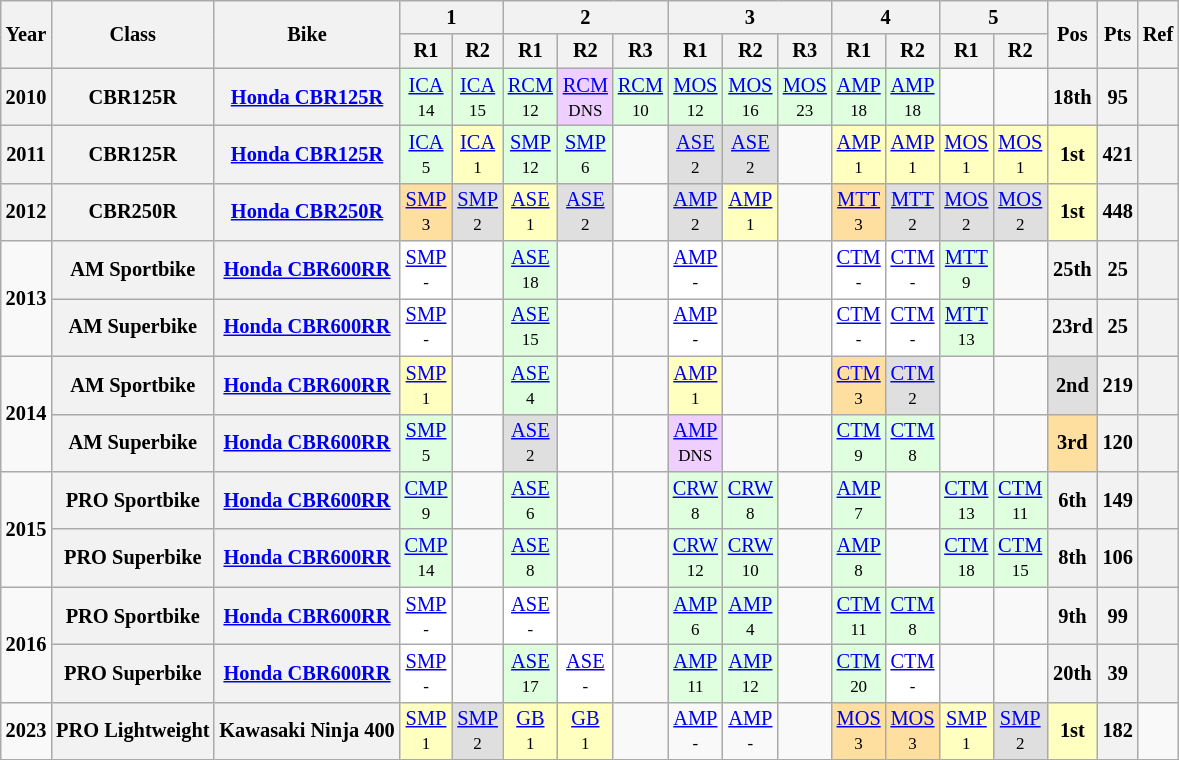<table class="wikitable" style="text-align:center; font-size:85%">
<tr>
<th valign="middle" rowspan=2>Year</th>
<th valign="middle" rowspan=2>Class</th>
<th valign="middle" rowspan=2>Bike</th>
<th colspan=2>1</th>
<th colspan=3>2</th>
<th colspan=3>3</th>
<th colspan=2>4</th>
<th colspan=2>5</th>
<th rowspan=2>Pos</th>
<th rowspan=2>Pts</th>
<th rowspan=2>Ref</th>
</tr>
<tr>
<th>R1</th>
<th>R2</th>
<th>R1</th>
<th>R2</th>
<th>R3</th>
<th>R1</th>
<th>R2</th>
<th>R3</th>
<th>R1</th>
<th>R2</th>
<th>R1</th>
<th>R2</th>
</tr>
<tr>
<th>2010</th>
<th>CBR125R</th>
<th><a href='#'>Honda CBR125R</a></th>
<td style="background:#dfffdf;"><a href='#'>ICA</a><br><small>14</small></td>
<td style="background:#dfffdf;"><a href='#'>ICA</a><br><small>15</small></td>
<td style="background:#dfffdf;"><a href='#'>RCM</a><br><small>12</small></td>
<td style="background:#EFCFFF;"><a href='#'>RCM</a><br><small>DNS</small></td>
<td style="background:#dfffdf;"><a href='#'>RCM</a><br><small>10</small></td>
<td style="background:#dfffdf;"><a href='#'>MOS</a><br><small>12</small></td>
<td style="background:#dfffdf;"><a href='#'>MOS</a><br><small>16</small></td>
<td style="background:#dfffdf;"><a href='#'>MOS</a><br><small>23</small></td>
<td style="background:#dfffdf;"><a href='#'>AMP</a><br><small>18</small></td>
<td style="background:#dfffdf;"><a href='#'>AMP</a><br><small>18</small></td>
<td></td>
<td></td>
<th>18th</th>
<th>95</th>
<th></th>
</tr>
<tr>
<th>2011</th>
<th>CBR125R</th>
<th><a href='#'>Honda CBR125R</a></th>
<td style="background:#dfffdf;"><a href='#'>ICA</a><br><small>5</small></td>
<td style="background:#ffffbf;"><a href='#'>ICA</a><br><small>1</small></td>
<td style="background:#dfffdf;"><a href='#'>SMP</a><br><small>12</small></td>
<td style="background:#dfffdf;"><a href='#'>SMP</a><br><small>6</small></td>
<td></td>
<td style="background:#dfdfdf;"><a href='#'>ASE</a><br><small>2</small></td>
<td style="background:#dfdfdf;"><a href='#'>ASE</a><br><small>2</small></td>
<td></td>
<td style="background:#ffffbf;"><a href='#'>AMP</a><br><small>1</small></td>
<td style="background:#ffffbf;"><a href='#'>AMP</a><br><small>1</small></td>
<td style="background:#ffffbf;"><a href='#'>MOS</a><br><small>1</small></td>
<td style="background:#ffffbf;"><a href='#'>MOS</a><br><small>1</small></td>
<td style="background:#ffffbf;"><strong>1st</strong></td>
<th>421</th>
<th></th>
</tr>
<tr>
<th>2012</th>
<th>CBR250R</th>
<th><a href='#'>Honda CBR250R</a></th>
<td style="background:#ffdf9f;"><a href='#'>SMP</a><br><small>3</small></td>
<td style="background:#dfdfdf;"><a href='#'>SMP</a><br><small>2</small></td>
<td style="background:#ffffbf;"><a href='#'>ASE</a><br><small>1</small></td>
<td style="background:#dfdfdf;"><a href='#'>ASE</a><br><small>2</small></td>
<td></td>
<td style="background:#dfdfdf;"><a href='#'>AMP</a><br><small>2</small></td>
<td style="background:#ffffbf;"><a href='#'>AMP</a><br><small>1</small></td>
<td></td>
<td style="background:#ffdf9f;"><a href='#'>MTT</a><br><small>3</small></td>
<td style="background:#dfdfdf;"><a href='#'>MTT</a><br><small>2</small></td>
<td style="background:#dfdfdf;"><a href='#'>MOS</a><br><small>2</small></td>
<td style="background:#dfdfdf;"><a href='#'>MOS</a><br><small>2</small></td>
<td style="background:#ffffbf;"><strong>1st</strong></td>
<th>448</th>
<th></th>
</tr>
<tr>
<td rowspan=2><strong>2013</strong></td>
<th>AM Sportbike</th>
<th><a href='#'>Honda CBR600RR</a></th>
<td style="background:#ffffff;"><a href='#'>SMP</a><br><small>-</small></td>
<td></td>
<td style="background:#dfffdf;"><a href='#'>ASE</a><br><small>18</small></td>
<td></td>
<td></td>
<td style="background:#ffffff;"><a href='#'>AMP</a><br><small>-</small></td>
<td></td>
<td></td>
<td style="background:#ffffff;"><a href='#'>CTM</a><br><small>-</small></td>
<td style="background:#ffffff;"><a href='#'>CTM</a><br><small>-</small></td>
<td style="background:#dfffdf;"><a href='#'>MTT</a><br><small>9</small></td>
<td></td>
<th>25th</th>
<th>25</th>
<th></th>
</tr>
<tr>
<th>AM Superbike</th>
<th><a href='#'>Honda CBR600RR</a></th>
<td style="background:#ffffff;"><a href='#'>SMP</a><br><small>-</small></td>
<td></td>
<td style="background:#dfffdf;"><a href='#'>ASE</a><br><small>15</small></td>
<td></td>
<td></td>
<td style="background:#ffffff;"><a href='#'>AMP</a><br><small>-</small></td>
<td></td>
<td></td>
<td style="background:#ffffff;"><a href='#'>CTM</a><br><small>-</small></td>
<td style="background:#ffffff;"><a href='#'>CTM</a><br><small>-</small></td>
<td style="background:#dfffdf;"><a href='#'>MTT</a><br><small>13</small></td>
<td></td>
<th>23rd</th>
<th>25</th>
<th></th>
</tr>
<tr>
<td rowspan=2><strong>2014</strong></td>
<th>AM Sportbike</th>
<th><a href='#'>Honda CBR600RR</a></th>
<td style="background:#ffffbf;"><a href='#'>SMP</a><br><small>1</small></td>
<td></td>
<td style="background:#dfffdf;"><a href='#'>ASE</a><br><small>4</small></td>
<td></td>
<td></td>
<td style="background:#ffffbf;"><a href='#'>AMP</a><br><small>1</small></td>
<td></td>
<td></td>
<td style="background:#ffdf9f;"><a href='#'>CTM</a><br><small>3</small></td>
<td style="background:#dfdfdf;"><a href='#'>CTM</a><br><small>2</small></td>
<td></td>
<td></td>
<td style="background:#dfdfdf;"><strong>2nd</strong></td>
<th>219</th>
<th></th>
</tr>
<tr>
<th>AM Superbike</th>
<th><a href='#'>Honda CBR600RR</a></th>
<td style="background:#dfffdf;"><a href='#'>SMP</a><br><small>5</small></td>
<td></td>
<td style="background:#dfdfdf;"><a href='#'>ASE</a><br><small>2</small></td>
<td></td>
<td></td>
<td style="background:#EFCFFF;"><a href='#'>AMP</a><br><small>DNS</small></td>
<td></td>
<td></td>
<td style="background:#dfffdf;"><a href='#'>CTM</a><br><small>9</small></td>
<td style="background:#dfffdf;"><a href='#'>CTM</a><br><small>8</small></td>
<td></td>
<td></td>
<td style="background:#ffdf9f;"><strong>3rd</strong></td>
<th>120</th>
<th></th>
</tr>
<tr>
<td rowspan=2><strong>2015</strong></td>
<th>PRO Sportbike</th>
<th><a href='#'>Honda CBR600RR</a></th>
<td style="background:#dfffdf;"><a href='#'>CMP</a><br><small>9</small></td>
<td></td>
<td style="background:#dfffdf;"><a href='#'>ASE</a><br><small>6</small></td>
<td></td>
<td></td>
<td style="background:#dfffdf;"><a href='#'>CRW</a><br><small>8</small></td>
<td style="background:#dfffdf;"><a href='#'>CRW</a><br><small>8</small></td>
<td></td>
<td style="background:#dfffdf;"><a href='#'>AMP</a><br><small>7</small></td>
<td></td>
<td style="background:#dfffdf;"><a href='#'>CTM</a><br><small>13</small></td>
<td style="background:#dfffdf;"><a href='#'>CTM</a><br><small>11</small></td>
<th>6th</th>
<th>149</th>
<th></th>
</tr>
<tr>
<th>PRO Superbike</th>
<th><a href='#'>Honda CBR600RR</a></th>
<td style="background:#dfffdf;"><a href='#'>CMP</a><br><small>14</small></td>
<td></td>
<td style="background:#dfffdf;"><a href='#'>ASE</a><br><small>8</small></td>
<td></td>
<td></td>
<td style="background:#dfffdf;"><a href='#'>CRW</a><br><small>12</small></td>
<td style="background:#dfffdf;"><a href='#'>CRW</a><br><small>10</small></td>
<td></td>
<td style="background:#dfffdf;"><a href='#'>AMP</a><br><small>8</small></td>
<td></td>
<td style="background:#dfffdf;"><a href='#'>CTM</a><br><small>18</small></td>
<td style="background:#dfffdf;"><a href='#'>CTM</a><br><small>15</small></td>
<th>8th</th>
<th>106</th>
<th></th>
</tr>
<tr>
<td rowspan=2><strong>2016</strong></td>
<th>PRO Sportbike</th>
<th><a href='#'>Honda CBR600RR</a></th>
<td style="background:#ffffff;"><a href='#'>SMP</a><br><small>-</small></td>
<td></td>
<td style="background:#ffffff;"><a href='#'>ASE</a><br><small>-</small></td>
<td></td>
<td></td>
<td style="background:#dfffdf;"><a href='#'>AMP</a><br><small>6</small></td>
<td style="background:#dfffdf;"><a href='#'>AMP</a><br><small>4</small></td>
<td></td>
<td style="background:#dfffdf;"><a href='#'>CTM</a><br><small>11</small></td>
<td style="background:#dfffdf;"><a href='#'>CTM</a><br><small>8</small></td>
<td></td>
<td></td>
<th>9th</th>
<th>99</th>
<th></th>
</tr>
<tr>
<th>PRO Superbike</th>
<th><a href='#'>Honda CBR600RR</a></th>
<td style="background:#ffffff;"><a href='#'>SMP</a><br><small>-</small></td>
<td></td>
<td style="background:#dfffdf;"><a href='#'>ASE</a><br><small>17</small></td>
<td style="background:#ffffff;"><a href='#'>ASE</a><br><small>-</small></td>
<td></td>
<td style="background:#dfffdf;"><a href='#'>AMP</a><br><small>11</small></td>
<td style="background:#dfffdf;"><a href='#'>AMP</a><br><small>12</small></td>
<td></td>
<td style="background:#dfffdf;"><a href='#'>CTM</a><br><small>20</small></td>
<td style="background:#ffffff;"><a href='#'>CTM</a><br><small>-</small></td>
<td></td>
<td></td>
<th>20th</th>
<th>39</th>
<th></th>
</tr>
<tr>
<td><strong>2023</strong></td>
<th>PRO Lightweight</th>
<th>Kawasaki Ninja 400</th>
<td style="background:#ffffbf;"><a href='#'>SMP</a><br><small>1</small></td>
<td style="background:#dfdfdf;"><a href='#'>SMP</a><br><small>2</small></td>
<td style="background:#ffffbf;"><a href='#'>GB</a><br><small>1</small></td>
<td style="background:#ffffbf;"><a href='#'>GB</a><br><small>1</small></td>
<td></td>
<td><a href='#'>AMP</a><br><small>-</small></td>
<td><a href='#'>AMP</a><br><small>-</small></td>
<td></td>
<td style="background:#ffdf9f;"><a href='#'>MOS</a><br><small>3</small></td>
<td style="background:#ffdf9f;"><a href='#'>MOS</a><br><small>3</small></td>
<td style="background:#ffffbf;"><a href='#'>SMP</a><br><small>1</small></td>
<td style="background:#dfdfdf;"><a href='#'>SMP</a><br><small>2</small></td>
<td style="background:#ffffbf;"><strong>1st</strong></td>
<th>182</th>
<td></td>
</tr>
</table>
